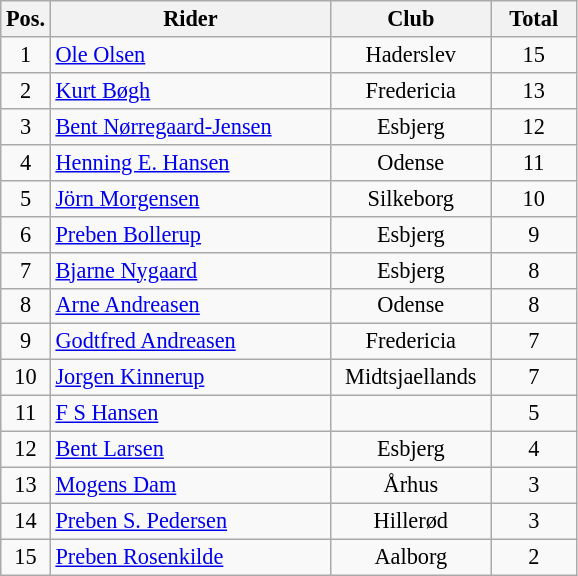<table class=wikitable style="font-size:93%;">
<tr>
<th width=25px>Pos.</th>
<th width=180px>Rider</th>
<th width=100px>Club</th>
<th width=50px>Total</th>
</tr>
<tr align=center>
<td>1</td>
<td align=left><a href='#'>Ole Olsen</a></td>
<td>Haderslev</td>
<td>15</td>
</tr>
<tr align=center>
<td>2</td>
<td align=left><a href='#'>Kurt Bøgh</a></td>
<td>Fredericia</td>
<td>13</td>
</tr>
<tr align=center>
<td>3</td>
<td align=left><a href='#'>Bent Nørregaard-Jensen</a></td>
<td>Esbjerg</td>
<td>12</td>
</tr>
<tr align=center>
<td>4</td>
<td align=left><a href='#'>Henning E. Hansen</a></td>
<td>Odense</td>
<td>11</td>
</tr>
<tr align=center>
<td>5</td>
<td align=left><a href='#'>Jörn Morgensen</a></td>
<td>Silkeborg</td>
<td>10</td>
</tr>
<tr align=center>
<td>6</td>
<td align=left><a href='#'>Preben Bollerup</a></td>
<td>Esbjerg</td>
<td>9</td>
</tr>
<tr align=center>
<td>7</td>
<td align=left><a href='#'>Bjarne Nygaard</a></td>
<td>Esbjerg</td>
<td>8</td>
</tr>
<tr align=center>
<td>8</td>
<td align=left><a href='#'>Arne Andreasen</a></td>
<td>Odense</td>
<td>8</td>
</tr>
<tr align=center>
<td>9</td>
<td align=left><a href='#'>Godtfred Andreasen</a></td>
<td>Fredericia</td>
<td>7</td>
</tr>
<tr align=center>
<td>10</td>
<td align=left><a href='#'>Jorgen Kinnerup</a></td>
<td>Midtsjaellands</td>
<td>7</td>
</tr>
<tr align=center>
<td>11</td>
<td align=left><a href='#'>F S Hansen</a></td>
<td></td>
<td>5</td>
</tr>
<tr align=center>
<td>12</td>
<td align=left><a href='#'>Bent Larsen</a></td>
<td>Esbjerg</td>
<td>4</td>
</tr>
<tr align=center>
<td>13</td>
<td align=left><a href='#'>Mogens Dam</a></td>
<td>Århus</td>
<td>3</td>
</tr>
<tr align=center>
<td>14</td>
<td align=left><a href='#'>Preben S. Pedersen</a></td>
<td>Hillerød</td>
<td>3</td>
</tr>
<tr align=center>
<td>15</td>
<td align=left><a href='#'>Preben Rosenkilde</a></td>
<td>Aalborg</td>
<td>2</td>
</tr>
</table>
